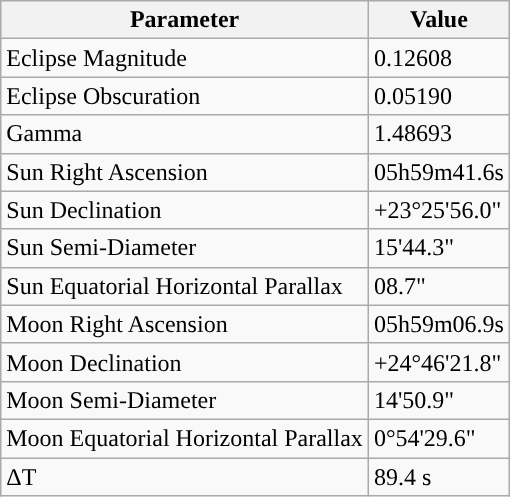<table class="wikitable">
<tr>
<th>Parameter</th>
<th>Value</th>
</tr>
<tr>
<td>Eclipse Magnitude</td>
<td>0.12608</td>
</tr>
<tr>
<td>Eclipse Obscuration</td>
<td>0.05190</td>
</tr>
<tr>
<td>Gamma</td>
<td>1.48693</td>
</tr>
<tr>
<td>Sun Right Ascension</td>
<td>05h59m41.6s</td>
</tr>
<tr>
<td>Sun Declination</td>
<td>+23°25'56.0"</td>
</tr>
<tr>
<td>Sun Semi-Diameter</td>
<td>15'44.3"</td>
</tr>
<tr>
<td>Sun Equatorial Horizontal Parallax</td>
<td>08.7"</td>
</tr>
<tr>
<td>Moon Right Ascension</td>
<td>05h59m06.9s</td>
</tr>
<tr>
<td>Moon Declination</td>
<td>+24°46'21.8"</td>
</tr>
<tr>
<td>Moon Semi-Diameter</td>
<td>14'50.9"</td>
</tr>
<tr>
<td>Moon Equatorial Horizontal Parallax</td>
<td>0°54'29.6"</td>
</tr>
<tr>
<td>ΔT</td>
<td>89.4 s</td>
</tr>
</table>
